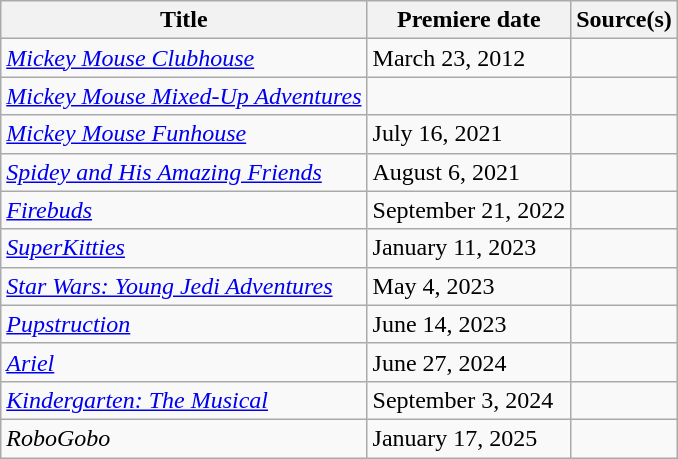<table class="wikitable sortable">
<tr>
<th>Title</th>
<th>Premiere date</th>
<th>Source(s)</th>
</tr>
<tr>
<td><em><a href='#'>Mickey Mouse Clubhouse</a></em></td>
<td>March 23, 2012</td>
<td></td>
</tr>
<tr>
<td><em><a href='#'>Mickey Mouse Mixed-Up Adventures</a></em></td>
<td></td>
<td></td>
</tr>
<tr>
<td><em><a href='#'>Mickey Mouse Funhouse</a></em></td>
<td>July 16, 2021</td>
<td></td>
</tr>
<tr>
<td><em><a href='#'>Spidey and His Amazing Friends</a></em></td>
<td>August 6, 2021</td>
<td></td>
</tr>
<tr>
<td><em><a href='#'>Firebuds</a></em></td>
<td>September 21, 2022</td>
<td></td>
</tr>
<tr>
<td><em><a href='#'>SuperKitties</a></em></td>
<td>January 11, 2023</td>
<td></td>
</tr>
<tr>
<td><em><a href='#'>Star Wars: Young Jedi Adventures</a></em></td>
<td>May 4, 2023</td>
<td></td>
</tr>
<tr>
<td><em><a href='#'>Pupstruction</a></em></td>
<td>June 14, 2023</td>
<td></td>
</tr>
<tr>
<td><em><a href='#'>Ariel</a></em></td>
<td>June 27, 2024</td>
<td></td>
</tr>
<tr>
<td><em><a href='#'>Kindergarten: The Musical</a></em></td>
<td>September 3, 2024</td>
<td></td>
</tr>
<tr>
<td><em>RoboGobo</em></td>
<td>January 17, 2025</td>
<td></td>
</tr>
</table>
